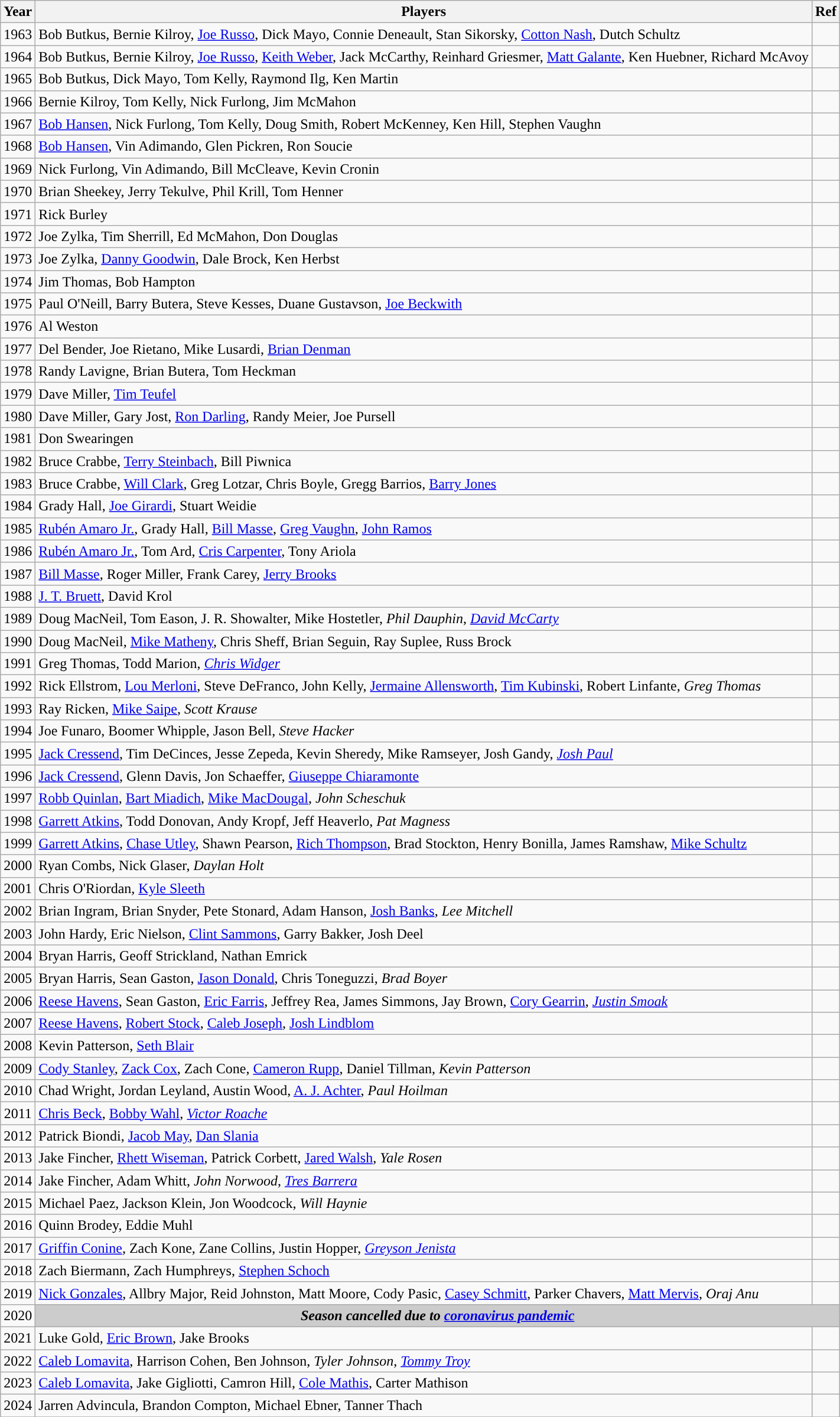<table class="wikitable" style="text-align:center">
<tr>
<th scope="col">Year</th>
<th scope="col">Players</th>
<th scope="col">Ref</th>
</tr>
<tr>
<td>1963</td>
<td style="text-align:left">Bob Butkus, Bernie Kilroy, <a href='#'>Joe Russo</a>, Dick Mayo, Connie Deneault, Stan Sikorsky, <a href='#'>Cotton Nash</a>, Dutch Schultz</td>
<td></td>
</tr>
<tr>
<td>1964</td>
<td style="text-align:left">Bob Butkus, Bernie Kilroy, <a href='#'>Joe Russo</a>, <a href='#'>Keith Weber</a>, Jack McCarthy, Reinhard Griesmer, <a href='#'>Matt Galante</a>, Ken Huebner, Richard McAvoy</td>
<td></td>
</tr>
<tr>
<td>1965</td>
<td style="text-align:left">Bob Butkus, Dick Mayo, Tom Kelly, Raymond Ilg, Ken Martin</td>
<td></td>
</tr>
<tr>
<td>1966</td>
<td style="text-align:left">Bernie Kilroy, Tom Kelly, Nick Furlong, Jim McMahon</td>
<td></td>
</tr>
<tr>
<td>1967</td>
<td style="text-align:left"><a href='#'>Bob Hansen</a>, Nick Furlong, Tom Kelly, Doug Smith, Robert McKenney, Ken Hill, Stephen Vaughn</td>
<td></td>
</tr>
<tr>
<td>1968</td>
<td style="text-align:left"><a href='#'>Bob Hansen</a>, Vin Adimando, Glen Pickren, Ron Soucie</td>
<td></td>
</tr>
<tr>
<td>1969</td>
<td style="text-align:left">Nick Furlong, Vin Adimando, Bill McCleave, Kevin Cronin</td>
<td></td>
</tr>
<tr>
<td>1970</td>
<td style="text-align:left">Brian Sheekey, Jerry Tekulve, Phil Krill, Tom Henner</td>
<td></td>
</tr>
<tr>
<td>1971</td>
<td style="text-align:left">Rick Burley</td>
<td></td>
</tr>
<tr>
<td>1972</td>
<td style="text-align:left">Joe Zylka, Tim Sherrill, Ed McMahon, Don Douglas</td>
<td></td>
</tr>
<tr>
<td>1973</td>
<td style="text-align:left">Joe Zylka, <a href='#'>Danny Goodwin</a>, Dale Brock, Ken Herbst</td>
<td></td>
</tr>
<tr>
<td>1974</td>
<td style="text-align:left">Jim Thomas, Bob Hampton</td>
<td></td>
</tr>
<tr>
<td>1975</td>
<td style="text-align:left">Paul O'Neill, Barry Butera, Steve Kesses, Duane Gustavson, <a href='#'>Joe Beckwith</a></td>
<td></td>
</tr>
<tr>
<td>1976</td>
<td style="text-align:left">Al Weston</td>
<td></td>
</tr>
<tr>
<td>1977</td>
<td style="text-align:left">Del Bender, Joe Rietano, Mike Lusardi, <a href='#'>Brian Denman</a></td>
<td></td>
</tr>
<tr>
<td>1978</td>
<td style="text-align:left">Randy Lavigne, Brian Butera, Tom Heckman</td>
<td></td>
</tr>
<tr>
<td>1979</td>
<td style="text-align:left">Dave Miller, <a href='#'>Tim Teufel</a></td>
<td></td>
</tr>
<tr>
<td>1980</td>
<td style="text-align:left">Dave Miller, Gary Jost, <a href='#'>Ron Darling</a>, Randy Meier, Joe Pursell</td>
<td></td>
</tr>
<tr>
<td>1981</td>
<td style="text-align:left">Don Swearingen</td>
<td></td>
</tr>
<tr>
<td>1982</td>
<td style="text-align:left">Bruce Crabbe, <a href='#'>Terry Steinbach</a>, Bill Piwnica</td>
<td></td>
</tr>
<tr>
<td>1983</td>
<td style="text-align:left">Bruce Crabbe, <a href='#'>Will Clark</a>, Greg Lotzar, Chris Boyle, Gregg Barrios, <a href='#'>Barry Jones</a></td>
<td></td>
</tr>
<tr>
<td>1984</td>
<td style="text-align:left">Grady Hall, <a href='#'>Joe Girardi</a>, Stuart Weidie</td>
<td></td>
</tr>
<tr>
<td>1985</td>
<td style="text-align:left"><a href='#'>Rubén Amaro Jr.</a>, Grady Hall, <a href='#'>Bill Masse</a>, <a href='#'>Greg Vaughn</a>, <a href='#'>John Ramos</a></td>
<td></td>
</tr>
<tr>
<td>1986</td>
<td style="text-align:left"><a href='#'>Rubén Amaro Jr.</a>, Tom Ard, <a href='#'>Cris Carpenter</a>, Tony Ariola</td>
<td></td>
</tr>
<tr>
<td>1987</td>
<td style="text-align:left"><a href='#'>Bill Masse</a>, Roger Miller, Frank Carey, <a href='#'>Jerry Brooks</a></td>
<td></td>
</tr>
<tr>
<td>1988</td>
<td style="text-align:left"><a href='#'>J. T. Bruett</a>, David Krol</td>
<td></td>
</tr>
<tr>
<td>1989</td>
<td style="text-align:left">Doug MacNeil, Tom Eason, J. R. Showalter, Mike Hostetler, <em>Phil Dauphin</em>, <em><a href='#'>David McCarty</a></em></td>
<td></td>
</tr>
<tr>
<td>1990</td>
<td style="text-align:left">Doug MacNeil, <a href='#'>Mike Matheny</a>, Chris Sheff, Brian Seguin, Ray Suplee, Russ Brock</td>
<td></td>
</tr>
<tr>
<td>1991</td>
<td style="text-align:left">Greg Thomas, Todd Marion, <em><a href='#'>Chris Widger</a></em></td>
<td></td>
</tr>
<tr>
<td>1992</td>
<td style="text-align:left">Rick Ellstrom, <a href='#'>Lou Merloni</a>, Steve DeFranco, John Kelly, <a href='#'>Jermaine Allensworth</a>, <a href='#'>Tim Kubinski</a>, Robert Linfante, <em>Greg Thomas</em></td>
<td></td>
</tr>
<tr>
<td>1993</td>
<td style="text-align:left">Ray Ricken, <a href='#'>Mike Saipe</a>, <em>Scott Krause</em></td>
<td></td>
</tr>
<tr>
<td>1994</td>
<td style="text-align:left">Joe Funaro, Boomer Whipple, Jason Bell, <em>Steve Hacker</em></td>
<td></td>
</tr>
<tr>
<td>1995</td>
<td style="text-align:left"><a href='#'>Jack Cressend</a>, Tim DeCinces, Jesse Zepeda, Kevin Sheredy, Mike Ramseyer, Josh Gandy, <em><a href='#'>Josh Paul</a></em></td>
<td></td>
</tr>
<tr>
<td>1996</td>
<td style="text-align:left"><a href='#'>Jack Cressend</a>, Glenn Davis, Jon Schaeffer, <a href='#'>Giuseppe Chiaramonte</a></td>
<td></td>
</tr>
<tr>
<td>1997</td>
<td style="text-align:left"><a href='#'>Robb Quinlan</a>, <a href='#'>Bart Miadich</a>, <a href='#'>Mike MacDougal</a>, <em>John Scheschuk</em></td>
<td></td>
</tr>
<tr>
<td>1998</td>
<td style="text-align:left"><a href='#'>Garrett Atkins</a>, Todd Donovan, Andy Kropf, Jeff Heaverlo, <em>Pat Magness</em></td>
<td></td>
</tr>
<tr>
<td>1999</td>
<td style="text-align:left"><a href='#'>Garrett Atkins</a>, <a href='#'>Chase Utley</a>, Shawn Pearson, <a href='#'>Rich Thompson</a>, Brad Stockton, Henry Bonilla, James Ramshaw, <a href='#'>Mike Schultz</a></td>
<td></td>
</tr>
<tr>
<td>2000</td>
<td style="text-align:left">Ryan Combs, Nick Glaser, <em>Daylan Holt</em></td>
<td></td>
</tr>
<tr>
<td>2001</td>
<td style="text-align:left">Chris O'Riordan, <a href='#'>Kyle Sleeth</a></td>
<td></td>
</tr>
<tr>
<td>2002</td>
<td style="text-align:left">Brian Ingram, Brian Snyder, Pete Stonard, Adam Hanson, <a href='#'>Josh Banks</a>, <em>Lee Mitchell</em></td>
<td></td>
</tr>
<tr>
<td>2003</td>
<td style="text-align:left">John Hardy, Eric Nielson, <a href='#'>Clint Sammons</a>, Garry Bakker, Josh Deel</td>
<td></td>
</tr>
<tr>
<td>2004</td>
<td style="text-align:left">Bryan Harris, Geoff Strickland, Nathan Emrick</td>
<td></td>
</tr>
<tr>
<td>2005</td>
<td style="text-align:left">Bryan Harris, Sean Gaston, <a href='#'>Jason Donald</a>, Chris Toneguzzi, <em>Brad Boyer</em></td>
<td></td>
</tr>
<tr>
<td>2006</td>
<td style="text-align:left"><a href='#'>Reese Havens</a>, Sean Gaston, <a href='#'>Eric Farris</a>, Jeffrey Rea, James Simmons, Jay Brown, <a href='#'>Cory Gearrin</a>, <em><a href='#'>Justin Smoak</a></em></td>
<td></td>
</tr>
<tr>
<td>2007</td>
<td style="text-align:left"><a href='#'>Reese Havens</a>, <a href='#'>Robert Stock</a>, <a href='#'>Caleb Joseph</a>, <a href='#'>Josh Lindblom</a></td>
<td></td>
</tr>
<tr>
<td>2008</td>
<td style="text-align:left">Kevin Patterson, <a href='#'>Seth Blair</a></td>
<td></td>
</tr>
<tr>
<td>2009</td>
<td style="text-align:left"><a href='#'>Cody Stanley</a>, <a href='#'>Zack Cox</a>, Zach Cone, <a href='#'>Cameron Rupp</a>, Daniel Tillman, <em>Kevin Patterson</em></td>
<td></td>
</tr>
<tr>
<td>2010</td>
<td style="text-align:left">Chad Wright, Jordan Leyland, Austin Wood, <a href='#'>A. J. Achter</a>, <em>Paul Hoilman</em></td>
<td></td>
</tr>
<tr>
<td>2011</td>
<td style="text-align:left"><a href='#'>Chris Beck</a>, <a href='#'>Bobby Wahl</a>, <em><a href='#'>Victor Roache</a></em></td>
<td></td>
</tr>
<tr>
<td>2012</td>
<td style="text-align:left">Patrick Biondi, <a href='#'>Jacob May</a>, <a href='#'>Dan Slania</a></td>
<td></td>
</tr>
<tr>
<td>2013</td>
<td style="text-align:left">Jake Fincher, <a href='#'>Rhett Wiseman</a>, Patrick Corbett, <a href='#'>Jared Walsh</a>, <em>Yale Rosen</em></td>
<td></td>
</tr>
<tr>
<td>2014</td>
<td style="text-align:left">Jake Fincher, Adam Whitt, <em>John Norwood</em>, <em><a href='#'>Tres Barrera</a></em></td>
<td></td>
</tr>
<tr>
<td>2015</td>
<td style="text-align:left">Michael Paez, Jackson Klein, Jon Woodcock, <em>Will Haynie</em></td>
<td></td>
</tr>
<tr>
<td>2016</td>
<td style="text-align:left">Quinn Brodey, Eddie Muhl</td>
<td></td>
</tr>
<tr>
<td>2017</td>
<td style="text-align:left"><a href='#'>Griffin Conine</a>, Zach Kone, Zane Collins, Justin Hopper, <em><a href='#'>Greyson Jenista</a></em></td>
<td></td>
</tr>
<tr>
<td>2018</td>
<td style="text-align:left">Zach Biermann, Zach Humphreys, <a href='#'>Stephen Schoch</a></td>
<td></td>
</tr>
<tr>
<td>2019</td>
<td style="text-align:left"><a href='#'>Nick Gonzales</a>, Allbry Major, Reid Johnston, Matt Moore, Cody Pasic, <a href='#'>Casey Schmitt</a>, Parker Chavers, <a href='#'>Matt Mervis</a>, <em>Oraj Anu</em></td>
<td></td>
</tr>
<tr>
<td>2020</td>
<td colspan="2" align="center" bgcolor=#cccccc><strong><em>Season cancelled due to <a href='#'>coronavirus pandemic</a></em></strong></td>
</tr>
<tr>
<td>2021</td>
<td style="text-align:left">Luke Gold, <a href='#'>Eric Brown</a>, Jake Brooks</td>
<td></td>
</tr>
<tr>
<td>2022</td>
<td style="text-align:left"><a href='#'>Caleb Lomavita</a>, Harrison Cohen, Ben Johnson, <em>Tyler Johnson</em>, <em><a href='#'>Tommy Troy</a></em></td>
<td></td>
</tr>
<tr>
<td>2023</td>
<td style="text-align:left"><a href='#'>Caleb Lomavita</a>, Jake Gigliotti, Camron Hill, <a href='#'>Cole Mathis</a>, Carter Mathison</td>
<td></td>
</tr>
<tr>
<td>2024</td>
<td style="text-align:left">Jarren Advincula, Brandon Compton, Michael Ebner, Tanner Thach</td>
<td></td>
</tr>
<tr>
</tr>
</table>
